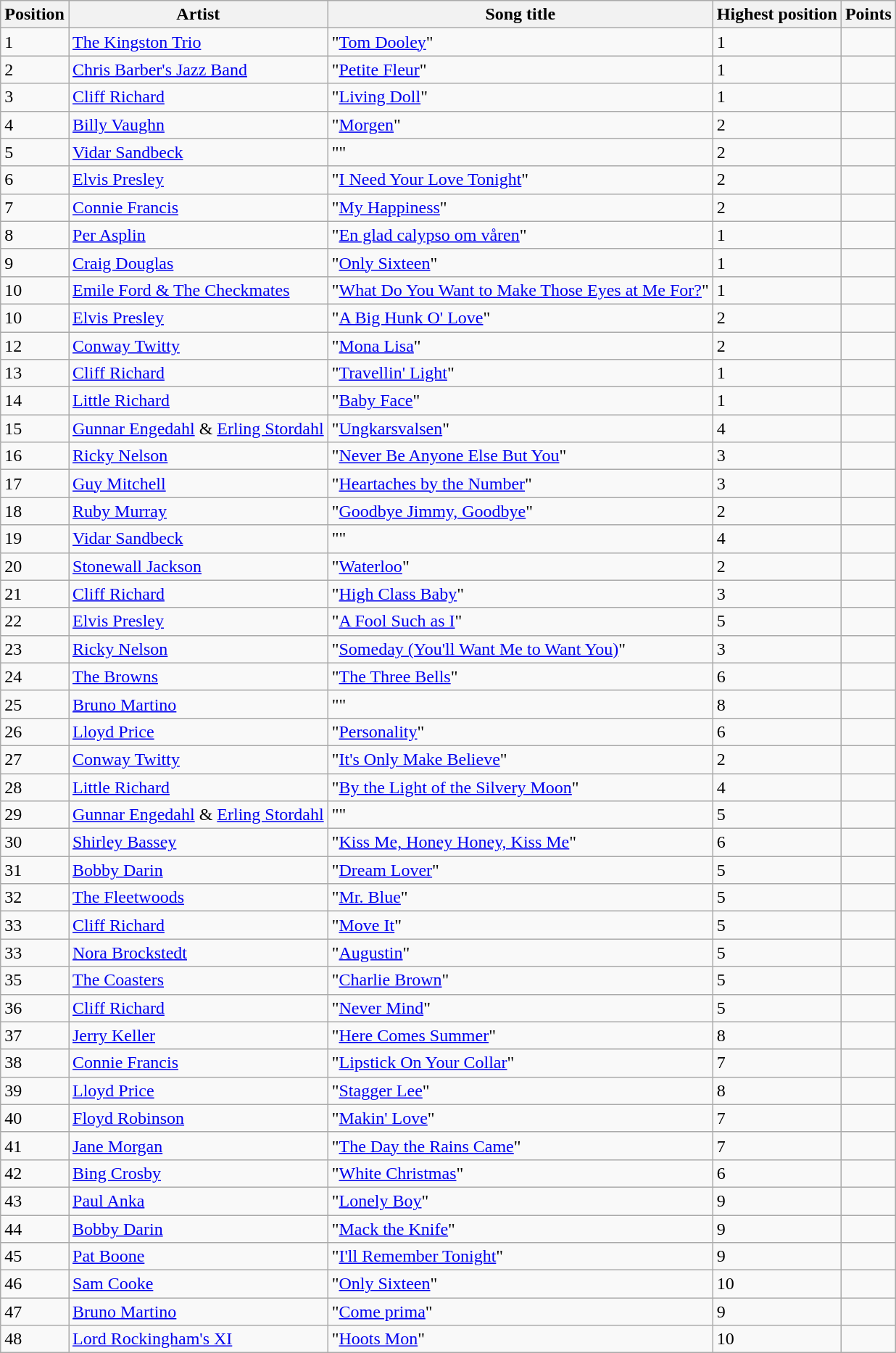<table class="wikitable sortable">
<tr>
<th>Position</th>
<th>Artist</th>
<th>Song title</th>
<th>Highest position</th>
<th>Points</th>
</tr>
<tr>
<td>1</td>
<td><a href='#'>The Kingston Trio</a></td>
<td>"<a href='#'>Tom Dooley</a>"</td>
<td>1</td>
<td></td>
</tr>
<tr>
<td>2</td>
<td><a href='#'>Chris Barber's Jazz Band</a></td>
<td>"<a href='#'>Petite Fleur</a>"</td>
<td>1</td>
<td></td>
</tr>
<tr>
<td>3</td>
<td><a href='#'>Cliff Richard</a></td>
<td>"<a href='#'>Living Doll</a>"</td>
<td>1</td>
<td></td>
</tr>
<tr>
<td>4</td>
<td><a href='#'>Billy Vaughn</a></td>
<td>"<a href='#'>Morgen</a>"</td>
<td>2</td>
<td></td>
</tr>
<tr>
<td>5</td>
<td><a href='#'>Vidar Sandbeck</a></td>
<td>""</td>
<td>2</td>
<td></td>
</tr>
<tr>
<td>6</td>
<td><a href='#'>Elvis Presley</a></td>
<td>"<a href='#'>I Need Your Love Tonight</a>"</td>
<td>2</td>
<td></td>
</tr>
<tr>
<td>7</td>
<td><a href='#'>Connie Francis</a></td>
<td>"<a href='#'>My Happiness</a>"</td>
<td>2</td>
<td></td>
</tr>
<tr>
<td>8</td>
<td><a href='#'>Per Asplin</a></td>
<td>"<a href='#'>En glad calypso om våren</a>"</td>
<td>1</td>
<td></td>
</tr>
<tr>
<td>9</td>
<td><a href='#'>Craig Douglas</a></td>
<td>"<a href='#'>Only Sixteen</a>"</td>
<td>1</td>
<td></td>
</tr>
<tr>
<td>10</td>
<td><a href='#'>Emile Ford & The Checkmates</a></td>
<td>"<a href='#'>What Do You Want to Make Those Eyes at Me For?</a>"</td>
<td>1</td>
<td></td>
</tr>
<tr>
<td>10</td>
<td><a href='#'>Elvis Presley</a></td>
<td>"<a href='#'>A Big Hunk O' Love</a>"</td>
<td>2</td>
<td></td>
</tr>
<tr>
<td>12</td>
<td><a href='#'>Conway Twitty</a></td>
<td>"<a href='#'>Mona Lisa</a>"</td>
<td>2</td>
<td></td>
</tr>
<tr>
<td>13</td>
<td><a href='#'>Cliff Richard</a></td>
<td>"<a href='#'>Travellin' Light</a>"</td>
<td>1</td>
<td></td>
</tr>
<tr>
<td>14</td>
<td><a href='#'>Little Richard</a></td>
<td>"<a href='#'>Baby Face</a>"</td>
<td>1</td>
<td></td>
</tr>
<tr>
<td>15</td>
<td><a href='#'>Gunnar Engedahl</a> & <a href='#'>Erling Stordahl</a></td>
<td>"<a href='#'>Ungkarsvalsen</a>"</td>
<td>4</td>
<td></td>
</tr>
<tr>
<td>16</td>
<td><a href='#'>Ricky Nelson</a></td>
<td>"<a href='#'>Never Be Anyone Else But You</a>"</td>
<td>3</td>
<td></td>
</tr>
<tr>
<td>17</td>
<td><a href='#'>Guy Mitchell</a></td>
<td>"<a href='#'>Heartaches by the Number</a>"</td>
<td>3</td>
<td></td>
</tr>
<tr>
<td>18</td>
<td><a href='#'>Ruby Murray</a></td>
<td>"<a href='#'>Goodbye Jimmy, Goodbye</a>"</td>
<td>2</td>
<td></td>
</tr>
<tr>
<td>19</td>
<td><a href='#'>Vidar Sandbeck</a></td>
<td>""</td>
<td>4</td>
<td></td>
</tr>
<tr>
<td>20</td>
<td><a href='#'>Stonewall Jackson</a></td>
<td>"<a href='#'>Waterloo</a>"</td>
<td>2</td>
<td></td>
</tr>
<tr>
<td>21</td>
<td><a href='#'>Cliff Richard</a></td>
<td>"<a href='#'>High Class Baby</a>"</td>
<td>3</td>
<td></td>
</tr>
<tr>
<td>22</td>
<td><a href='#'>Elvis Presley</a></td>
<td>"<a href='#'>A Fool Such as I</a>"</td>
<td>5</td>
<td></td>
</tr>
<tr>
<td>23</td>
<td><a href='#'>Ricky Nelson</a></td>
<td>"<a href='#'>Someday (You'll Want Me to Want You)</a>"</td>
<td>3</td>
<td></td>
</tr>
<tr>
<td>24</td>
<td><a href='#'>The Browns</a></td>
<td>"<a href='#'>The Three Bells</a>"</td>
<td>6</td>
<td></td>
</tr>
<tr>
<td>25</td>
<td><a href='#'>Bruno Martino</a></td>
<td>""</td>
<td>8</td>
<td></td>
</tr>
<tr>
<td>26</td>
<td><a href='#'>Lloyd Price</a></td>
<td>"<a href='#'>Personality</a>"</td>
<td>6</td>
<td></td>
</tr>
<tr>
<td>27</td>
<td><a href='#'>Conway Twitty</a></td>
<td>"<a href='#'>It's Only Make Believe</a>"</td>
<td>2</td>
<td></td>
</tr>
<tr>
<td>28</td>
<td><a href='#'>Little Richard</a></td>
<td>"<a href='#'>By the Light of the Silvery Moon</a>"</td>
<td>4</td>
<td></td>
</tr>
<tr>
<td>29</td>
<td><a href='#'>Gunnar Engedahl</a> & <a href='#'>Erling Stordahl</a></td>
<td>""</td>
<td>5</td>
<td></td>
</tr>
<tr>
<td>30</td>
<td><a href='#'>Shirley Bassey</a></td>
<td>"<a href='#'>Kiss Me, Honey Honey, Kiss Me</a>"</td>
<td>6</td>
<td></td>
</tr>
<tr>
<td>31</td>
<td><a href='#'>Bobby Darin</a></td>
<td>"<a href='#'>Dream Lover</a>"</td>
<td>5</td>
<td></td>
</tr>
<tr>
<td>32</td>
<td><a href='#'>The Fleetwoods</a></td>
<td>"<a href='#'>Mr. Blue</a>"</td>
<td>5</td>
<td></td>
</tr>
<tr>
<td>33</td>
<td><a href='#'>Cliff Richard</a></td>
<td>"<a href='#'>Move It</a>"</td>
<td>5</td>
<td></td>
</tr>
<tr>
<td>33</td>
<td><a href='#'>Nora Brockstedt</a></td>
<td>"<a href='#'>Augustin</a>"</td>
<td>5</td>
<td></td>
</tr>
<tr>
<td>35</td>
<td><a href='#'>The Coasters</a></td>
<td>"<a href='#'>Charlie Brown</a>"</td>
<td>5</td>
<td></td>
</tr>
<tr>
<td>36</td>
<td><a href='#'>Cliff Richard</a></td>
<td>"<a href='#'>Never Mind</a>"</td>
<td>5</td>
<td></td>
</tr>
<tr>
<td>37</td>
<td><a href='#'>Jerry Keller</a></td>
<td>"<a href='#'>Here Comes Summer</a>"</td>
<td>8</td>
<td></td>
</tr>
<tr>
<td>38</td>
<td><a href='#'>Connie Francis</a></td>
<td>"<a href='#'>Lipstick On Your Collar</a>"</td>
<td>7</td>
<td></td>
</tr>
<tr>
<td>39</td>
<td><a href='#'>Lloyd Price</a></td>
<td>"<a href='#'>Stagger Lee</a>"</td>
<td>8</td>
<td></td>
</tr>
<tr>
<td>40</td>
<td><a href='#'>Floyd Robinson</a></td>
<td>"<a href='#'>Makin' Love</a>"</td>
<td>7</td>
<td></td>
</tr>
<tr>
<td>41</td>
<td><a href='#'>Jane Morgan</a></td>
<td>"<a href='#'>The Day the Rains Came</a>"</td>
<td>7</td>
<td></td>
</tr>
<tr>
<td>42</td>
<td><a href='#'>Bing Crosby</a></td>
<td>"<a href='#'>White Christmas</a>"</td>
<td>6</td>
<td></td>
</tr>
<tr>
<td>43</td>
<td><a href='#'>Paul Anka</a></td>
<td>"<a href='#'>Lonely Boy</a>"</td>
<td>9</td>
<td></td>
</tr>
<tr>
<td>44</td>
<td><a href='#'>Bobby Darin</a></td>
<td>"<a href='#'>Mack the Knife</a>"</td>
<td>9</td>
<td></td>
</tr>
<tr>
<td>45</td>
<td><a href='#'>Pat Boone</a></td>
<td>"<a href='#'>I'll Remember Tonight</a>"</td>
<td>9</td>
<td></td>
</tr>
<tr>
<td>46</td>
<td><a href='#'>Sam Cooke</a></td>
<td>"<a href='#'>Only Sixteen</a>"</td>
<td>10</td>
<td></td>
</tr>
<tr>
<td>47</td>
<td><a href='#'>Bruno Martino</a></td>
<td>"<a href='#'>Come prima</a>"</td>
<td>9</td>
<td></td>
</tr>
<tr>
<td>48</td>
<td><a href='#'>Lord Rockingham's XI</a></td>
<td>"<a href='#'>Hoots Mon</a>"</td>
<td>10</td>
<td></td>
</tr>
</table>
